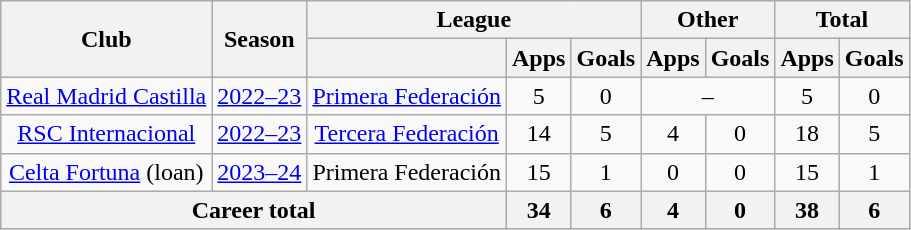<table class=wikitable style=text-align:center>
<tr>
<th rowspan=2>Club</th>
<th rowspan=2>Season</th>
<th colspan=3>League</th>
<th colspan=2>Other</th>
<th colspan=2>Total</th>
</tr>
<tr>
<th></th>
<th>Apps</th>
<th>Goals</th>
<th>Apps</th>
<th>Goals</th>
<th>Apps</th>
<th>Goals</th>
</tr>
<tr>
<td><a href='#'>Real Madrid Castilla</a></td>
<td><a href='#'>2022–23</a></td>
<td><a href='#'>Primera Federación</a></td>
<td>5</td>
<td>0</td>
<td colspan="2">–</td>
<td>5</td>
<td>0</td>
</tr>
<tr>
<td><a href='#'>RSC Internacional</a></td>
<td><a href='#'>2022–23</a></td>
<td><a href='#'>Tercera Federación</a></td>
<td>14</td>
<td>5</td>
<td>4</td>
<td>0</td>
<td>18</td>
<td>5</td>
</tr>
<tr>
<td><a href='#'>Celta Fortuna</a> (loan)</td>
<td><a href='#'>2023–24</a></td>
<td>Primera Federación</td>
<td>15</td>
<td>1</td>
<td>0</td>
<td>0</td>
<td>15</td>
<td>1</td>
</tr>
<tr>
<th colspan="3">Career total</th>
<th>34</th>
<th>6</th>
<th>4</th>
<th>0</th>
<th>38</th>
<th>6</th>
</tr>
</table>
